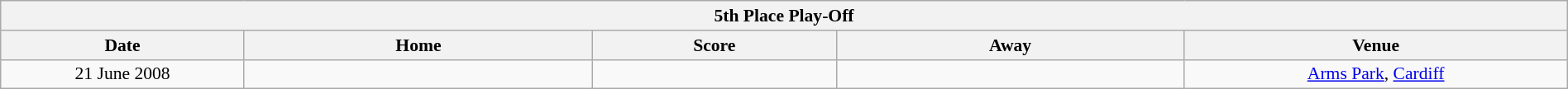<table class="wikitable" style="font-size:90%; width: 100%; text-align: center;">
<tr>
<th colspan=5>5th Place Play-Off</th>
</tr>
<tr>
<th width=7%>Date</th>
<th width=10%>Home</th>
<th width=7%>Score</th>
<th width=10%>Away</th>
<th width=11%>Venue</th>
</tr>
<tr>
<td>21 June 2008</td>
<td></td>
<td></td>
<td></td>
<td><a href='#'>Arms Park</a>, <a href='#'>Cardiff</a></td>
</tr>
</table>
